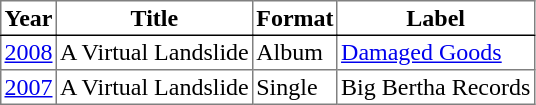<table border=1 cellpadding=2 style="border-collapse:collapse;">
<tr style="border-bottom:1px solid black;">
<th>Year</th>
<th>Title</th>
<th>Format</th>
<th>Label</th>
</tr>
<tr>
<td><a href='#'>2008</a></td>
<td>A Virtual Landslide</td>
<td>Album</td>
<td><a href='#'>Damaged Goods</a></td>
</tr>
<tr>
<td><a href='#'>2007</a></td>
<td>A Virtual Landslide</td>
<td>Single</td>
<td>Big Bertha Records</td>
</tr>
</table>
